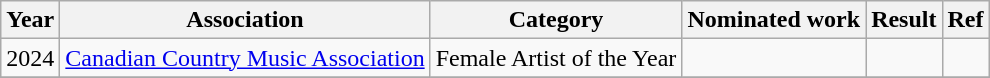<table class="wikitable">
<tr>
<th>Year</th>
<th>Association</th>
<th>Category</th>
<th>Nominated work</th>
<th>Result</th>
<th>Ref</th>
</tr>
<tr>
<td>2024</td>
<td><a href='#'>Canadian Country Music Association</a></td>
<td>Female Artist of the Year</td>
<td></td>
<td></td>
<td></td>
</tr>
<tr>
</tr>
</table>
